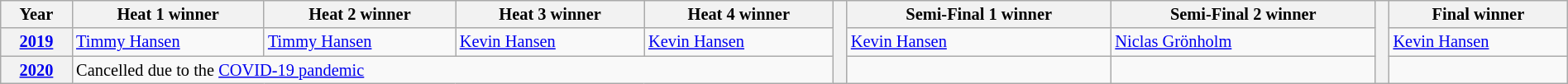<table class="wikitable" width=100% style="font-size: 85%;">
<tr>
<th>Year</th>
<th>Heat 1 winner</th>
<th>Heat 2 winner</th>
<th>Heat 3 winner</th>
<th>Heat 4 winner</th>
<th rowspan="3"></th>
<th>Semi-Final 1 winner</th>
<th>Semi-Final 2 winner</th>
<th rowspan="3"></th>
<th>Final winner</th>
</tr>
<tr>
<th><a href='#'>2019</a></th>
<td> <a href='#'>Timmy Hansen</a></td>
<td> <a href='#'>Timmy Hansen</a></td>
<td> <a href='#'>Kevin Hansen</a></td>
<td> <a href='#'>Kevin Hansen</a></td>
<td> <a href='#'>Kevin Hansen</a></td>
<td> <a href='#'>Niclas Grönholm</a></td>
<td> <a href='#'>Kevin Hansen</a></td>
</tr>
<tr>
<th><a href='#'>2020</a></th>
<td colspan="4">Cancelled due to the <a href='#'>COVID-19 pandemic</a></td>
<td></td>
<td></td>
<td></td>
</tr>
</table>
